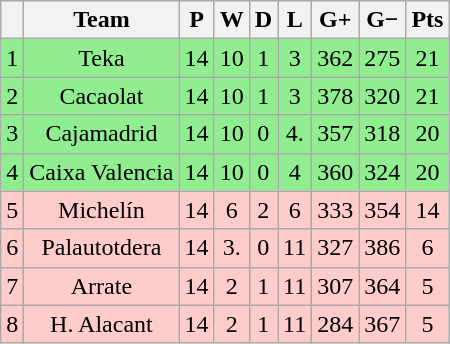<table class="wikitable sortable" style="text-align: center;">
<tr>
<th align="center"></th>
<th align="center">Team</th>
<th align="center">P</th>
<th align="center">W</th>
<th align="center">D</th>
<th align="center">L</th>
<th align="center">G+</th>
<th align="center">G−</th>
<th align="center">Pts</th>
</tr>
<tr style="background: #90EE90;">
<td>1</td>
<td>Teka</td>
<td>14</td>
<td>10</td>
<td>1</td>
<td>3</td>
<td>362</td>
<td>275</td>
<td>21</td>
</tr>
<tr style="background: #90EE90;">
<td>2</td>
<td>Cacaolat</td>
<td>14</td>
<td>10</td>
<td>1</td>
<td>3</td>
<td>378</td>
<td>320</td>
<td>21</td>
</tr>
<tr style="background: #90EE90;">
<td>3</td>
<td>Cajamadrid</td>
<td>14</td>
<td>10</td>
<td>0</td>
<td>4.</td>
<td>357</td>
<td>318</td>
<td>20</td>
</tr>
<tr style="background: #90EE90;">
<td>4</td>
<td>Caixa Valencia</td>
<td>14</td>
<td>10</td>
<td>0</td>
<td>4</td>
<td>360</td>
<td>324</td>
<td>20</td>
</tr>
<tr style="background: #FFCCCC;">
<td>5</td>
<td>Michelín</td>
<td>14</td>
<td>6</td>
<td>2</td>
<td>6</td>
<td>333</td>
<td>354</td>
<td>14</td>
</tr>
<tr style="background: #FFCCCC;">
<td>6</td>
<td>Palautotdera</td>
<td>14</td>
<td>3.</td>
<td>0</td>
<td>11</td>
<td>327</td>
<td>386</td>
<td>6</td>
</tr>
<tr style="background: #FFCCCC;">
<td>7</td>
<td>Arrate</td>
<td>14</td>
<td>2</td>
<td>1</td>
<td>11</td>
<td>307</td>
<td>364</td>
<td>5</td>
</tr>
<tr style="background: #FFCCCC;">
<td>8</td>
<td>H. Alacant</td>
<td>14</td>
<td>2</td>
<td>1</td>
<td>11</td>
<td>284</td>
<td>367</td>
<td>5</td>
</tr>
</table>
